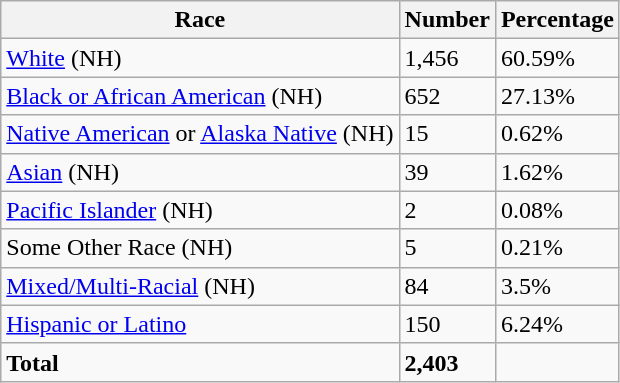<table class="wikitable">
<tr>
<th>Race</th>
<th>Number</th>
<th>Percentage</th>
</tr>
<tr>
<td><a href='#'>White</a> (NH)</td>
<td>1,456</td>
<td>60.59%</td>
</tr>
<tr>
<td><a href='#'>Black or African American</a> (NH)</td>
<td>652</td>
<td>27.13%</td>
</tr>
<tr>
<td><a href='#'>Native American</a> or <a href='#'>Alaska Native</a> (NH)</td>
<td>15</td>
<td>0.62%</td>
</tr>
<tr>
<td><a href='#'>Asian</a> (NH)</td>
<td>39</td>
<td>1.62%</td>
</tr>
<tr>
<td><a href='#'>Pacific Islander</a> (NH)</td>
<td>2</td>
<td>0.08%</td>
</tr>
<tr>
<td>Some Other Race (NH)</td>
<td>5</td>
<td>0.21%</td>
</tr>
<tr>
<td><a href='#'>Mixed/Multi-Racial</a> (NH)</td>
<td>84</td>
<td>3.5%</td>
</tr>
<tr>
<td><a href='#'>Hispanic or Latino</a></td>
<td>150</td>
<td>6.24%</td>
</tr>
<tr>
<td><strong>Total</strong></td>
<td><strong>2,403</strong></td>
<td></td>
</tr>
</table>
